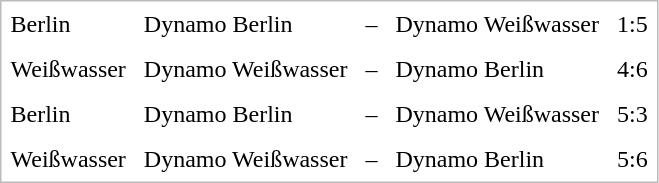<table cellspacing="0" border="0" cellpadding="6" style="border:1px solid #bbb; background-color:#FFFFFF;">
<tr>
<td>Berlin</td>
<td>Dynamo Berlin</td>
<td>–</td>
<td>Dynamo Weißwasser</td>
<td>1:5</td>
</tr>
<tr>
<td>Weißwasser</td>
<td>Dynamo Weißwasser</td>
<td>–</td>
<td>Dynamo Berlin</td>
<td>4:6</td>
</tr>
<tr>
<td>Berlin</td>
<td>Dynamo Berlin</td>
<td>–</td>
<td>Dynamo Weißwasser</td>
<td>5:3</td>
</tr>
<tr>
<td>Weißwasser</td>
<td>Dynamo Weißwasser</td>
<td>–</td>
<td>Dynamo Berlin</td>
<td>5:6</td>
</tr>
</table>
